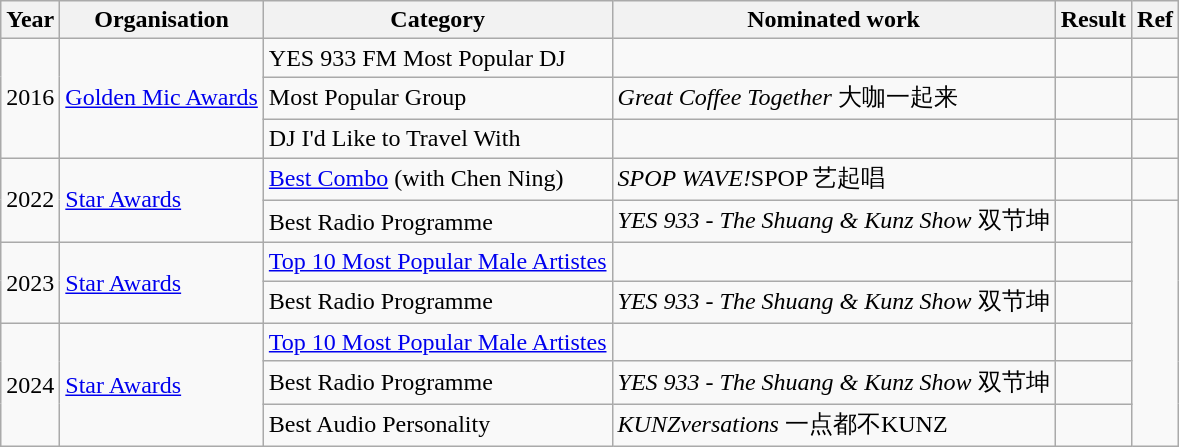<table class="wikitable sortable">
<tr>
<th>Year</th>
<th>Organisation</th>
<th>Category</th>
<th>Nominated work</th>
<th>Result</th>
<th class="unsortable">Ref</th>
</tr>
<tr>
<td rowspan="3">2016</td>
<td rowspan="3"><a href='#'>Golden Mic Awards</a></td>
<td>YES 933 FM Most Popular DJ</td>
<td></td>
<td></td>
<td></td>
</tr>
<tr>
<td>Most Popular Group</td>
<td><em>Great Coffee Together</em> 大咖一起来</td>
<td></td>
<td></td>
</tr>
<tr>
<td>DJ I'd Like to Travel With</td>
<td></td>
<td></td>
<td></td>
</tr>
<tr>
<td rowspan="2">2022</td>
<td rowspan="2"><a href='#'>Star Awards</a></td>
<td><a href='#'>Best Combo</a> (with Chen Ning)</td>
<td><em>SPOP WAVE!</em>SPOP 艺起唱</td>
<td></td>
<td></td>
</tr>
<tr>
<td>Best Radio Programme</td>
<td><em>YES 933 - The Shuang & Kunz Show</em> 双节坤</td>
<td></td>
</tr>
<tr>
<td rowspan="2">2023</td>
<td rowspan="2"><a href='#'>Star Awards</a></td>
<td><a href='#'>Top 10 Most Popular Male Artistes</a></td>
<td></td>
<td></td>
</tr>
<tr>
<td>Best Radio Programme</td>
<td><em>YES 933 - The Shuang & Kunz Show</em> 双节坤</td>
<td></td>
</tr>
<tr>
<td rowspan="3">2024</td>
<td rowspan="3"><a href='#'>Star Awards</a></td>
<td><a href='#'>Top 10 Most Popular Male Artistes</a></td>
<td></td>
<td></td>
</tr>
<tr>
<td>Best Radio Programme</td>
<td><em>YES 933 - The Shuang & Kunz Show</em> 双节坤</td>
<td></td>
</tr>
<tr>
<td>Best Audio Personality</td>
<td><em>KUNZversations</em> 一点都不KUNZ</td>
<td></td>
</tr>
</table>
